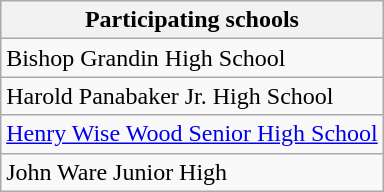<table class="wikitable" align=right>
<tr>
<th>Participating schools</th>
</tr>
<tr>
<td>Bishop Grandin High School</td>
</tr>
<tr>
<td>Harold Panabaker Jr. High School</td>
</tr>
<tr>
<td><a href='#'>Henry Wise Wood Senior High School</a></td>
</tr>
<tr>
<td>John Ware Junior High</td>
</tr>
</table>
